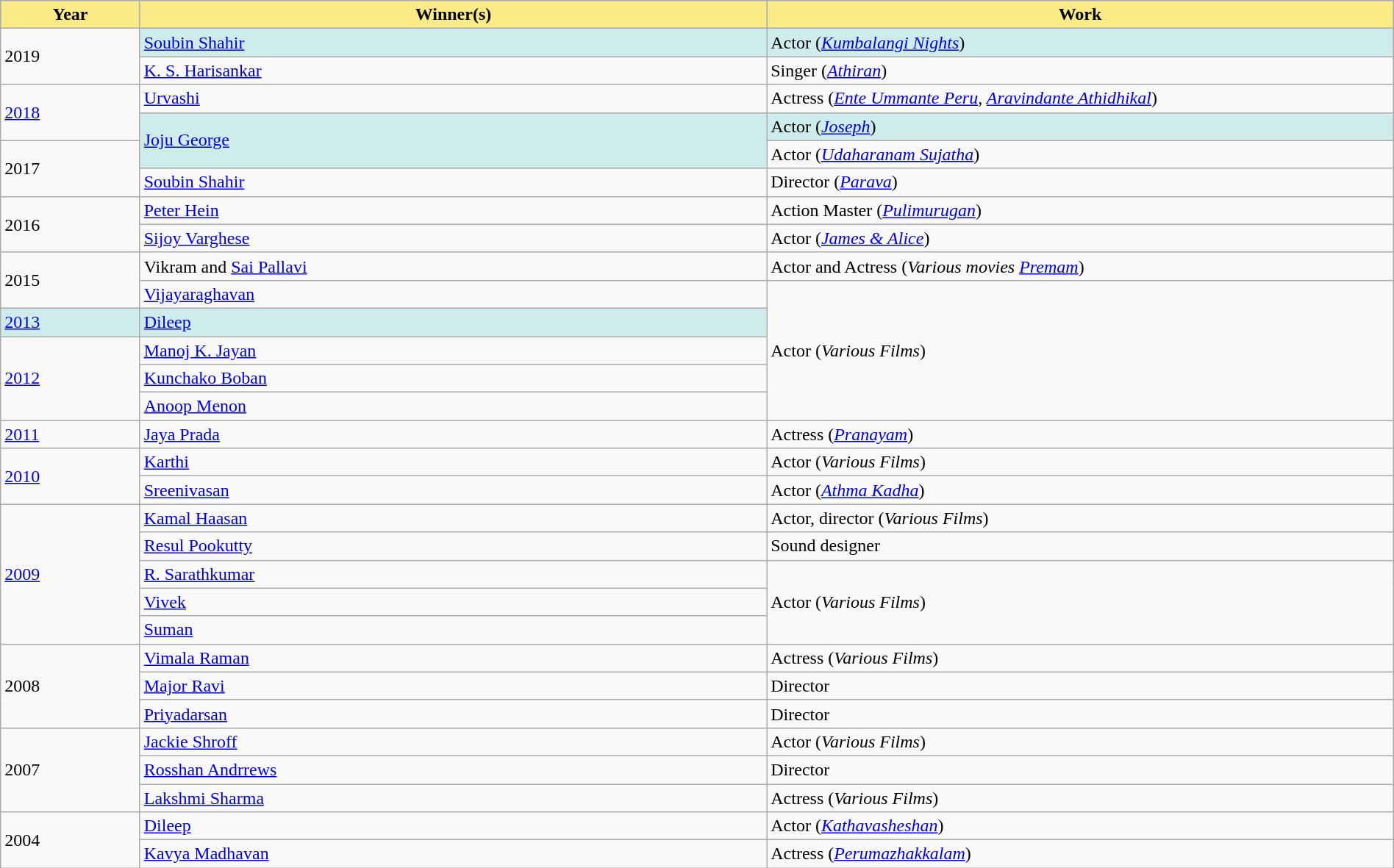<table class="wikitable" style="width:100%">
<tr bgcolor="#bebebe">
<th width="10%" style="background:#FAEB86">Year</th>
<th width="45%" style="background:#FAEB86">Winner(s)</th>
<th width="45%" style="background:#FAEB86">Work</th>
</tr>
<tr>
<td rowspan=2>2019</td>
<td bgcolor="#cfecec"><a href='#'>Soubin Shahir</a></td>
<td bgcolor="#cfecec">Actor (<em><a href='#'>Kumbalangi Nights</a></em>)</td>
</tr>
<tr>
<td><a href='#'>K. S. Harisankar</a></td>
<td>Singer (<em><a href='#'>Athiran</a></em>)</td>
</tr>
<tr>
<td rowspan=2><a href='#'>2018</a></td>
<td><a href='#'>Urvashi</a></td>
<td>Actress (<em><a href='#'>Ente Ummante Peru</a>, <a href='#'>Aravindante Athidhikal</a></em>)</td>
</tr>
<tr bgcolor="#cfecec">
<td rowspan="2"><a href='#'>Joju George</a></td>
<td>Actor (<em><a href='#'>Joseph</a></em>)</td>
</tr>
<tr>
<td rowspan=2>2017</td>
<td>Actor (<em><a href='#'>Udaharanam Sujatha</a></em>)</td>
</tr>
<tr>
<td><a href='#'>Soubin Shahir</a></td>
<td>Director (<em><a href='#'>Parava</a></em>)</td>
</tr>
<tr>
<td rowspan=2>2016</td>
<td><a href='#'>Peter Hein</a></td>
<td>Action Master (<em><a href='#'>Pulimurugan</a></em>)</td>
</tr>
<tr>
<td><a href='#'>Sijoy Varghese</a></td>
<td>Actor (<em><a href='#'>James & Alice</a></em>)</td>
</tr>
<tr>
<td rowspan=2>2015</td>
<td>Vikram and <a href='#'>Sai Pallavi</a></td>
<td>Actor and Actress (<em>Various movies  <a href='#'>Premam</a></em>)</td>
</tr>
<tr>
<td><a href='#'>Vijayaraghavan</a></td>
<td rowspan="5">Actor (<em>Various Films</em>)</td>
</tr>
<tr bgcolor="#cfecec">
<td><a href='#'>2013</a></td>
<td><a href='#'>Dileep</a></td>
</tr>
<tr>
<td rowspan=3><a href='#'>2012</a></td>
<td><a href='#'>Manoj K. Jayan</a></td>
</tr>
<tr>
<td><a href='#'>Kunchako Boban</a></td>
</tr>
<tr>
<td><a href='#'>Anoop Menon</a></td>
</tr>
<tr>
<td><a href='#'>2011</a></td>
<td><a href='#'>Jaya Prada</a></td>
<td>Actress (<em><a href='#'>Pranayam</a></em>)</td>
</tr>
<tr>
<td rowspan=2><a href='#'>2010</a></td>
<td><a href='#'>Karthi</a></td>
<td>Actor (<em>Various Films</em>)</td>
</tr>
<tr>
<td><a href='#'>Sreenivasan</a></td>
<td>Actor (<em><a href='#'>Athma Kadha</a></em>)</td>
</tr>
<tr>
<td rowspan=5><a href='#'>2009</a></td>
<td><a href='#'>Kamal Haasan</a></td>
<td>Actor, director (<em>Various Films</em>)</td>
</tr>
<tr>
<td><a href='#'>Resul Pookutty</a></td>
<td>Sound designer</td>
</tr>
<tr>
<td><a href='#'>R. Sarathkumar</a></td>
<td rowspan=3>Actor (<em>Various Films</em>)</td>
</tr>
<tr>
<td><a href='#'>Vivek</a></td>
</tr>
<tr>
<td><a href='#'>Suman</a></td>
</tr>
<tr>
<td rowspan=3>2008</td>
<td><a href='#'>Vimala Raman</a></td>
<td>Actress (<em>Various Films</em>)</td>
</tr>
<tr>
<td><a href='#'>Major Ravi</a></td>
<td>Director</td>
</tr>
<tr>
<td><a href='#'>Priyadarsan</a></td>
<td>Director</td>
</tr>
<tr>
<td rowspan=3>2007</td>
<td><a href='#'>Jackie Shroff</a></td>
<td>Actor (<em>Various Films</em>)</td>
</tr>
<tr>
<td><a href='#'>Rosshan Andrrews</a></td>
<td>Director</td>
</tr>
<tr>
<td><a href='#'>Lakshmi Sharma</a></td>
<td>Actress (<em>Various Films</em>)</td>
</tr>
<tr>
<td rowspan=2>2004</td>
<td><a href='#'>Dileep</a></td>
<td>Actor (<em><a href='#'>Kathavasheshan</a></em>)</td>
</tr>
<tr>
<td><a href='#'>Kavya Madhavan</a></td>
<td>Actress (<em><a href='#'>Perumazhakkalam</a></em>)</td>
</tr>
</table>
